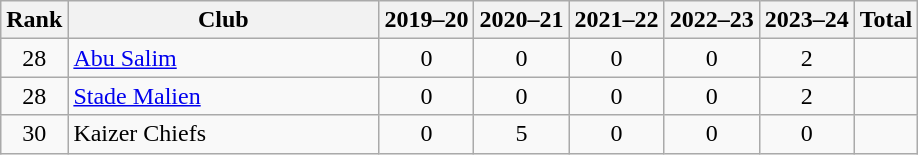<table class="wikitable sortable" style="text-align: center;">
<tr>
<th>Rank</th>
<th width="200">Club</th>
<th>2019–20<br></th>
<th>2020–21<br></th>
<th>2021–22<br></th>
<th>2022–23<br></th>
<th>2023–24<br></th>
<th>Total</th>
</tr>
<tr>
<td>28</td>
<td align="left"> <a href='#'>Abu Salim</a></td>
<td>0</td>
<td>0</td>
<td>0</td>
<td>0</td>
<td>2</td>
<td><strong></strong></td>
</tr>
<tr>
<td>28</td>
<td align="left"> <a href='#'>Stade Malien</a></td>
<td>0</td>
<td>0</td>
<td>0</td>
<td>0</td>
<td>2</td>
<td><strong></strong></td>
</tr>
<tr>
<td>30</td>
<td align="left"> Kaizer Chiefs</td>
<td>0</td>
<td>5</td>
<td>0</td>
<td>0</td>
<td>0</td>
<td><strong></strong></td>
</tr>
</table>
